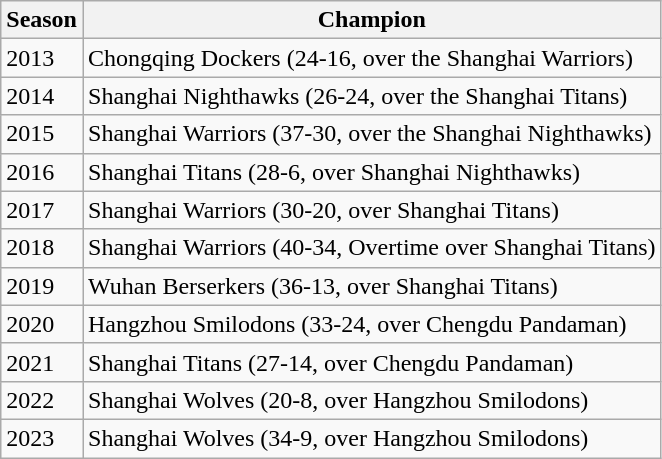<table class="wikitable">
<tr>
<th>Season</th>
<th>Champion</th>
</tr>
<tr>
<td>2013</td>
<td>Chongqing Dockers (24-16, over the Shanghai Warriors)</td>
</tr>
<tr>
<td>2014</td>
<td>Shanghai Nighthawks (26-24, over the Shanghai Titans)</td>
</tr>
<tr>
<td>2015</td>
<td>Shanghai Warriors (37-30, over the Shanghai Nighthawks)</td>
</tr>
<tr>
<td>2016</td>
<td>Shanghai Titans (28-6, over Shanghai Nighthawks)</td>
</tr>
<tr>
<td>2017</td>
<td>Shanghai Warriors (30-20, over Shanghai Titans)</td>
</tr>
<tr>
<td>2018</td>
<td>Shanghai Warriors (40-34, Overtime over Shanghai Titans)</td>
</tr>
<tr>
<td>2019</td>
<td>Wuhan Berserkers (36-13, over Shanghai Titans)</td>
</tr>
<tr>
<td>2020</td>
<td>Hangzhou Smilodons (33-24, over Chengdu Pandaman)</td>
</tr>
<tr>
<td>2021</td>
<td>Shanghai Titans (27-14, over Chengdu Pandaman)</td>
</tr>
<tr>
<td>2022</td>
<td>Shanghai Wolves (20-8, over Hangzhou Smilodons)</td>
</tr>
<tr>
<td>2023</td>
<td>Shanghai Wolves (34-9, over Hangzhou Smilodons)</td>
</tr>
</table>
